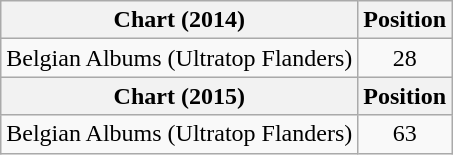<table class="wikitable">
<tr>
<th>Chart (2014)</th>
<th>Position</th>
</tr>
<tr>
<td>Belgian Albums (Ultratop Flanders)</td>
<td align="center">28</td>
</tr>
<tr>
<th>Chart (2015)</th>
<th>Position</th>
</tr>
<tr>
<td>Belgian Albums (Ultratop Flanders)</td>
<td align="center">63</td>
</tr>
</table>
